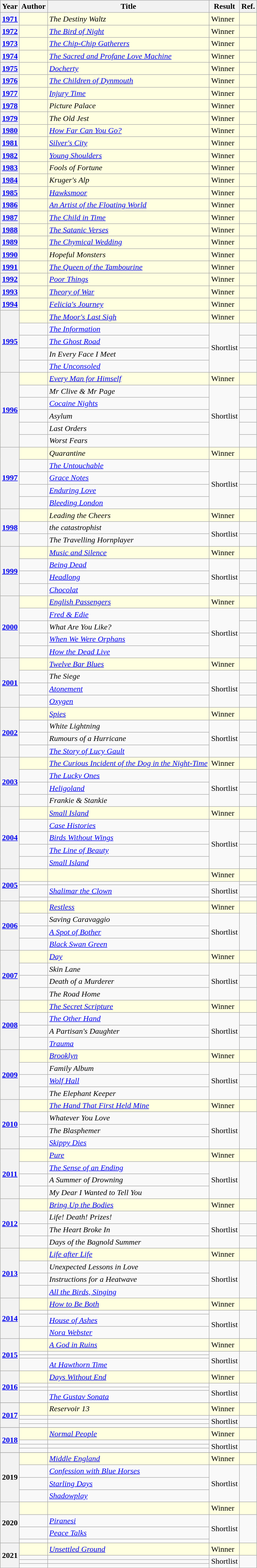<table class="wikitable sortable">
<tr>
<th>Year</th>
<th>Author</th>
<th>Title</th>
<th>Result</th>
<th>Ref.</th>
</tr>
<tr style="background:lightyellow;">
<th><a href='#'>1971</a></th>
<td></td>
<td><em>The Destiny Waltz</em></td>
<td>Winner</td>
<td></td>
</tr>
<tr style="background:lightyellow;">
<th><a href='#'>1972</a></th>
<td></td>
<td><em><a href='#'>The Bird of Night</a></em></td>
<td>Winner</td>
<td></td>
</tr>
<tr style="background:lightyellow;">
<th><a href='#'>1973</a></th>
<td></td>
<td><em><a href='#'>The Chip-Chip Gatherers</a></em></td>
<td>Winner</td>
<td></td>
</tr>
<tr style="background:lightyellow;">
<th><a href='#'>1974</a></th>
<td></td>
<td><em><a href='#'>The Sacred and Profane Love Machine</a></em></td>
<td>Winner</td>
<td></td>
</tr>
<tr style="background:lightyellow;">
<th><a href='#'>1975</a></th>
<td></td>
<td><em><a href='#'>Docherty</a></em></td>
<td>Winner</td>
<td></td>
</tr>
<tr style="background:lightyellow;">
<th><a href='#'>1976</a></th>
<td></td>
<td><em><a href='#'>The Children of Dynmouth</a></em></td>
<td>Winner</td>
<td></td>
</tr>
<tr style="background:lightyellow;">
<th><a href='#'>1977</a></th>
<td></td>
<td><em><a href='#'>Injury Time</a></em></td>
<td>Winner</td>
<td></td>
</tr>
<tr style="background:lightyellow;">
<th><a href='#'>1978</a></th>
<td></td>
<td><em>Picture Palace</em></td>
<td>Winner</td>
<td></td>
</tr>
<tr style="background:lightyellow;">
<th><a href='#'>1979</a></th>
<td></td>
<td><em>The Old Jest</em></td>
<td>Winner</td>
<td></td>
</tr>
<tr style="background:lightyellow;">
<th><a href='#'>1980</a></th>
<td></td>
<td><em><a href='#'>How Far Can You Go?</a> </em></td>
<td>Winner</td>
<td></td>
</tr>
<tr style="background:lightyellow;">
<th><a href='#'>1981</a></th>
<td></td>
<td><em><a href='#'>Silver's City</a></em></td>
<td>Winner</td>
<td></td>
</tr>
<tr style="background:lightyellow;">
<th><a href='#'>1982</a></th>
<td></td>
<td><em><a href='#'>Young Shoulders</a></em></td>
<td>Winner</td>
<td></td>
</tr>
<tr style="background:lightyellow;">
<th><a href='#'>1983</a></th>
<td></td>
<td><em>Fools of Fortune</em></td>
<td>Winner</td>
<td></td>
</tr>
<tr style="background:lightyellow;">
<th><a href='#'>1984</a></th>
<td></td>
<td><em>Kruger's Alp</em></td>
<td>Winner</td>
<td></td>
</tr>
<tr style="background:lightyellow;">
<th><a href='#'>1985</a></th>
<td></td>
<td><em><a href='#'>Hawksmoor</a></em></td>
<td>Winner</td>
<td></td>
</tr>
<tr style="background:lightyellow;">
<th><a href='#'>1986</a></th>
<td></td>
<td><em><a href='#'>An Artist of the Floating World</a> </em></td>
<td>Winner</td>
<td></td>
</tr>
<tr style="background:lightyellow;">
<th><a href='#'>1987</a></th>
<td></td>
<td><em><a href='#'>The Child in Time</a></em></td>
<td>Winner</td>
<td></td>
</tr>
<tr style="background:lightyellow;">
<th><a href='#'>1988</a></th>
<td></td>
<td><em><a href='#'>The Satanic Verses</a></em></td>
<td>Winner</td>
<td></td>
</tr>
<tr style="background:lightyellow;">
<th><a href='#'>1989</a></th>
<td></td>
<td><em><a href='#'>The Chymical Wedding</a></em></td>
<td>Winner</td>
<td></td>
</tr>
<tr style="background:lightyellow;">
<th><a href='#'>1990</a></th>
<td></td>
<td><em>Hopeful Monsters</em></td>
<td>Winner</td>
<td></td>
</tr>
<tr style="background:lightyellow;">
<th><a href='#'>1991</a></th>
<td></td>
<td><em><a href='#'>The Queen of the Tambourine</a></em></td>
<td>Winner</td>
<td></td>
</tr>
<tr style="background:lightyellow;">
<th><a href='#'>1992</a></th>
<td></td>
<td><em><a href='#'>Poor Things</a></em></td>
<td>Winner</td>
<td></td>
</tr>
<tr style="background:lightyellow;">
<th><a href='#'>1993</a></th>
<td></td>
<td><em><a href='#'>Theory of War</a> </em></td>
<td>Winner</td>
<td></td>
</tr>
<tr style="background:lightyellow;">
<th><a href='#'>1994</a></th>
<td></td>
<td><em><a href='#'>Felicia's Journey</a> </em></td>
<td>Winner</td>
<td></td>
</tr>
<tr style="background:lightyellow;">
<th rowspan="5"><a href='#'>1995</a></th>
<td></td>
<td><em><a href='#'>The Moor's Last Sigh</a></em></td>
<td>Winner</td>
<td></td>
</tr>
<tr>
<td></td>
<td><em><a href='#'>The Information</a></em></td>
<td rowspan="4">Shortlist</td>
<td></td>
</tr>
<tr>
<td></td>
<td><em><a href='#'>The Ghost Road</a></em></td>
<td></td>
</tr>
<tr>
<td></td>
<td><em>In Every Face I Meet</em></td>
<td></td>
</tr>
<tr>
<td></td>
<td><em><a href='#'>The Unconsoled</a></em></td>
<td></td>
</tr>
<tr style="background:lightyellow;">
<th rowspan="6"><a href='#'>1996</a></th>
<td></td>
<td><em><a href='#'>Every Man for Himself</a></em></td>
<td>Winner</td>
<td></td>
</tr>
<tr>
<td></td>
<td><em>Mr Clive & Mr Page</em></td>
<td rowspan="5">Shortlist</td>
<td></td>
</tr>
<tr>
<td></td>
<td><em><a href='#'>Cocaine Nights</a></em></td>
<td></td>
</tr>
<tr>
<td></td>
<td><em>Asylum</em></td>
<td></td>
</tr>
<tr>
<td></td>
<td><em>Last Orders</em></td>
<td></td>
</tr>
<tr>
<td></td>
<td><em>Worst Fears</em></td>
<td></td>
</tr>
<tr style="background:lightyellow;">
<th rowspan="5"><a href='#'>1997</a></th>
<td></td>
<td><em>Quarantine</em></td>
<td>Winner</td>
<td></td>
</tr>
<tr>
<td></td>
<td><em><a href='#'>The Untouchable</a></em></td>
<td rowspan="4">Shortlist</td>
<td></td>
</tr>
<tr>
<td></td>
<td><em><a href='#'>Grace Notes</a></em></td>
<td></td>
</tr>
<tr>
<td></td>
<td><em><a href='#'>Enduring Love</a></em></td>
<td></td>
</tr>
<tr>
<td></td>
<td><em><a href='#'>Bleeding London</a></em></td>
<td></td>
</tr>
<tr style="background:lightyellow;">
<th rowspan="3"><a href='#'>1998</a></th>
<td></td>
<td><em>Leading the Cheers</em></td>
<td>Winner</td>
<td></td>
</tr>
<tr>
<td></td>
<td><em>the catastrophist</em></td>
<td rowspan="2">Shortlist</td>
<td></td>
</tr>
<tr>
<td></td>
<td><em>The Travelling Hornplayer</em></td>
<td></td>
</tr>
<tr style="background:lightyellow;">
<th rowspan="4"><a href='#'>1999</a></th>
<td></td>
<td><em><a href='#'>Music and Silence</a></em></td>
<td>Winner</td>
<td></td>
</tr>
<tr>
<td></td>
<td><em><a href='#'>Being Dead</a></em></td>
<td rowspan="3">Shortlist</td>
<td></td>
</tr>
<tr>
<td></td>
<td><em><a href='#'>Headlong</a></em></td>
<td></td>
</tr>
<tr>
<td></td>
<td><em><a href='#'>Chocolat</a></em></td>
<td></td>
</tr>
<tr style="background:lightyellow;">
<th rowspan="5"><a href='#'>2000</a></th>
<td></td>
<td><em><a href='#'>English Passengers</a> </em></td>
<td>Winner</td>
<td></td>
</tr>
<tr>
<td></td>
<td><em><a href='#'>Fred & Edie</a></em></td>
<td rowspan="4">Shortlist</td>
<td></td>
</tr>
<tr>
<td></td>
<td><em>What Are You Like?</em></td>
<td></td>
</tr>
<tr>
<td></td>
<td><em><a href='#'>When We Were Orphans</a></em></td>
<td></td>
</tr>
<tr>
<td></td>
<td><em><a href='#'>How the Dead Live</a></em></td>
<td></td>
</tr>
<tr style="background:lightyellow;">
<th rowspan="4"><a href='#'>2001</a></th>
<td></td>
<td><em><a href='#'>Twelve Bar Blues</a></em></td>
<td>Winner</td>
<td></td>
</tr>
<tr>
<td></td>
<td><em>The Siege</em></td>
<td rowspan="3">Shortlist</td>
<td></td>
</tr>
<tr>
<td></td>
<td><em><a href='#'>Atonement</a></em></td>
<td></td>
</tr>
<tr>
<td></td>
<td><em><a href='#'>Oxygen</a></em></td>
<td></td>
</tr>
<tr style="background:lightyellow;">
<th rowspan="4"><a href='#'>2002</a></th>
<td></td>
<td><em><a href='#'>Spies</a></em></td>
<td>Winner</td>
<td></td>
</tr>
<tr>
<td></td>
<td><em>White Lightning</em></td>
<td rowspan="3">Shortlist</td>
<td></td>
</tr>
<tr>
<td></td>
<td><em>Rumours of a Hurricane</em></td>
<td></td>
</tr>
<tr>
<td></td>
<td><em><a href='#'>The Story of Lucy Gault</a></em></td>
<td></td>
</tr>
<tr style="background:lightyellow;">
<th rowspan="4"><a href='#'>2003</a></th>
<td></td>
<td><em><a href='#'>The Curious Incident of the Dog in the Night-Time</a> </em></td>
<td>Winner</td>
<td></td>
</tr>
<tr>
<td></td>
<td><em><a href='#'>The Lucky Ones</a></em></td>
<td rowspan="3">Shortlist</td>
<td></td>
</tr>
<tr>
<td></td>
<td><em><a href='#'>Heligoland</a></em></td>
<td></td>
</tr>
<tr>
<td></td>
<td><em>Frankie & Stankie</em></td>
<td></td>
</tr>
<tr style="background:lightyellow;">
<th rowspan="5"><a href='#'>2004</a></th>
<td></td>
<td><a href='#'><em>Small Island</em></a> <em></em></td>
<td>Winner</td>
<td></td>
</tr>
<tr>
<td></td>
<td><em><a href='#'>Case Histories</a></em></td>
<td rowspan="4">Shortlist</td>
<td></td>
</tr>
<tr>
<td></td>
<td><em><a href='#'>Birds Without Wings</a></em></td>
<td></td>
</tr>
<tr>
<td></td>
<td><em><a href='#'>The Line of Beauty</a></em></td>
<td></td>
</tr>
<tr>
<td></td>
<td><em><a href='#'>Small Island</a></em></td>
<td></td>
</tr>
<tr style="background:lightyellow;">
<th rowspan="4"><a href='#'>2005</a></th>
<td></td>
<td></td>
<td>Winner</td>
<td></td>
</tr>
<tr>
<td></td>
<td></td>
<td rowspan="3">Shortlist</td>
<td></td>
</tr>
<tr>
<td></td>
<td><em><a href='#'>Shalimar the Clown</a></em></td>
<td></td>
</tr>
<tr>
<td></td>
<td></td>
<td></td>
</tr>
<tr style="background:lightyellow;">
<th rowspan="4"><a href='#'>2006</a></th>
<td></td>
<td><em><a href='#'>Restless</a></em></td>
<td>Winner</td>
<td></td>
</tr>
<tr>
<td></td>
<td><em>Saving Caravaggio</em></td>
<td rowspan="3">Shortlist</td>
<td rowspan="3"></td>
</tr>
<tr>
<td></td>
<td><em><a href='#'>A Spot of Bother</a></em></td>
</tr>
<tr>
<td></td>
<td><em><a href='#'>Black Swan Green</a></em></td>
</tr>
<tr style="background:lightyellow;">
<th rowspan="4"><a href='#'>2007</a></th>
<td></td>
<td><em><a href='#'>Day</a> </em></td>
<td>Winner</td>
<td></td>
</tr>
<tr>
<td></td>
<td><em>Skin Lane</em></td>
<td rowspan="3">Shortlist</td>
<td></td>
</tr>
<tr>
<td></td>
<td><em>Death of a Murderer</em></td>
<td></td>
</tr>
<tr>
<td></td>
<td><em>The Road Home</em></td>
<td></td>
</tr>
<tr style="background:lightyellow;">
<th rowspan="4"><a href='#'>2008</a></th>
<td></td>
<td><em><a href='#'>The Secret Scripture</a> </em></td>
<td>Winner</td>
<td></td>
</tr>
<tr>
<td></td>
<td><em><a href='#'>The Other Hand</a></em></td>
<td rowspan="3">Shortlist</td>
<td></td>
</tr>
<tr>
<td></td>
<td><em>A Partisan's Daughter</em></td>
<td></td>
</tr>
<tr>
<td></td>
<td><em><a href='#'>Trauma</a></em></td>
<td></td>
</tr>
<tr style="background:lightyellow;">
<th rowspan="4"><a href='#'>2009</a></th>
<td></td>
<td><em><a href='#'>Brooklyn</a></em></td>
<td>Winner</td>
<td></td>
</tr>
<tr>
<td></td>
<td><em>Family Album</em></td>
<td rowspan="3">Shortlist</td>
<td></td>
</tr>
<tr>
<td></td>
<td><em><a href='#'>Wolf Hall</a></em></td>
<td></td>
</tr>
<tr>
<td></td>
<td><em>The Elephant Keeper</em></td>
<td></td>
</tr>
<tr style="background:lightyellow;">
<th rowspan="4"><a href='#'>2010</a></th>
<td></td>
<td><em><a href='#'>The Hand That First Held Mine</a></em></td>
<td>Winner</td>
<td></td>
</tr>
<tr>
<td></td>
<td><em>Whatever You Love</em></td>
<td rowspan="3">Shortlist</td>
<td rowspan="3"></td>
</tr>
<tr>
<td></td>
<td><em>The Blasphemer</em></td>
</tr>
<tr>
<td></td>
<td><em><a href='#'>Skippy Dies</a></em></td>
</tr>
<tr style="background:lightyellow;">
<th rowspan="4"><a href='#'>2011</a></th>
<td></td>
<td><em><a href='#'>Pure</a> </em></td>
<td>Winner</td>
<td></td>
</tr>
<tr>
<td></td>
<td><em><a href='#'>The Sense of an Ending</a></em></td>
<td rowspan="3">Shortlist</td>
<td rowspan="3"></td>
</tr>
<tr>
<td></td>
<td><em>A Summer of Drowning</em></td>
</tr>
<tr>
<td></td>
<td><em>My Dear I Wanted to Tell You</em></td>
</tr>
<tr style="background:lightyellow;">
<th rowspan="4"><a href='#'>2012</a></th>
<td></td>
<td><em><a href='#'>Bring Up the Bodies</a> </em></td>
<td>Winner</td>
<td></td>
</tr>
<tr>
<td></td>
<td><em>Life! Death! Prizes!</em></td>
<td rowspan="3">Shortlist</td>
<td></td>
</tr>
<tr>
<td></td>
<td><em>The Heart Broke In</em></td>
<td></td>
</tr>
<tr>
<td></td>
<td><em>Days of the Bagnold Summer</em></td>
<td></td>
</tr>
<tr style="background:lightyellow;">
<th rowspan="4"><a href='#'>2013</a></th>
<td></td>
<td><em><a href='#'>Life after Life</a></em></td>
<td>Winner</td>
<td></td>
</tr>
<tr>
<td></td>
<td><em>Unexpected Lessons in Love</em></td>
<td rowspan="3">Shortlist</td>
<td rowspan="3"></td>
</tr>
<tr>
<td></td>
<td><em>Instructions for a Heatwave</em></td>
</tr>
<tr>
<td></td>
<td><em><a href='#'>All the Birds, Singing</a></em></td>
</tr>
<tr style="background:lightyellow;">
<th rowspan="4"><a href='#'>2014</a></th>
<td></td>
<td><em><a href='#'>How to Be Both</a></em></td>
<td>Winner</td>
<td></td>
</tr>
<tr>
<td></td>
<td></td>
<td rowspan="3">Shortlist</td>
<td rowspan="3"></td>
</tr>
<tr>
<td></td>
<td><em><a href='#'>House of Ashes</a></em></td>
</tr>
<tr>
<td></td>
<td><em><a href='#'>Nora Webster</a></em></td>
</tr>
<tr style="background:lightyellow;">
<th rowspan="4"><a href='#'>2015</a></th>
<td></td>
<td><em><a href='#'>A God in Ruins</a></em></td>
<td>Winner</td>
<td></td>
</tr>
<tr>
<td></td>
<td></td>
<td rowspan="3">Shortlist</td>
<td rowspan="3"></td>
</tr>
<tr>
<td></td>
<td></td>
</tr>
<tr>
<td></td>
<td><em><a href='#'>At Hawthorn Time</a></em></td>
</tr>
<tr style="background:lightyellow;">
<th rowspan="4"><a href='#'>2016</a></th>
<td></td>
<td><em><a href='#'>Days Without End</a> </em></td>
<td>Winner</td>
<td></td>
</tr>
<tr>
<td></td>
<td></td>
<td rowspan="3">Shortlist</td>
<td rowspan="3"></td>
</tr>
<tr>
<td></td>
<td></td>
</tr>
<tr>
<td></td>
<td><em><a href='#'>The Gustav Sonata</a></em></td>
</tr>
<tr>
</tr>
<tr style="background:lightyellow;">
<th rowspan="4"><a href='#'>2017</a></th>
<td></td>
<td><em>Reservoir 13</em></td>
<td>Winner</td>
<td></td>
</tr>
<tr>
<td></td>
<td></td>
<td rowspan="3">Shortlist</td>
<td rowspan="3"></td>
</tr>
<tr>
<td></td>
<td></td>
</tr>
<tr>
<td></td>
<td></td>
</tr>
<tr>
</tr>
<tr style="background:lightyellow;">
<th rowspan="4"><a href='#'>2018</a></th>
<td></td>
<td><em><a href='#'>Normal People</a></em></td>
<td>Winner</td>
<td></td>
</tr>
<tr>
<td></td>
<td></td>
<td rowspan="3">Shortlist</td>
<td rowspan="3"></td>
</tr>
<tr>
<td></td>
<td></td>
</tr>
<tr>
<td></td>
<td></td>
</tr>
<tr>
</tr>
<tr style="background:lightyellow;">
<th rowspan="4">2019</th>
<td></td>
<td><em><a href='#'>Middle England</a></em></td>
<td>Winner</td>
<td></td>
</tr>
<tr>
<td></td>
<td><em><a href='#'>Confession with Blue Horses</a></em></td>
<td rowspan="3">Shortlist</td>
<td rowspan="3"></td>
</tr>
<tr>
<td></td>
<td><em><a href='#'>Starling Days</a></em></td>
</tr>
<tr>
<td></td>
<td><em><a href='#'>Shadowplay</a></em></td>
</tr>
<tr style="background:lightyellow;">
<th rowspan="4">2020</th>
<td></td>
<td> <em></em></td>
<td>Winner</td>
<td></td>
</tr>
<tr>
<td></td>
<td><em><a href='#'>Piranesi</a></em></td>
<td rowspan="3">Shortlist</td>
<td rowspan="3"></td>
</tr>
<tr>
<td></td>
<td><em><a href='#'>Peace Talks</a></em></td>
</tr>
<tr>
<td></td>
<td></td>
</tr>
<tr style="background:lightyellow;">
<th rowspan="4">2021</th>
<td></td>
<td><em><a href='#'>Unsettled Ground</a></em></td>
<td>Winner</td>
<td></td>
</tr>
<tr>
<td></td>
<td></td>
<td rowspan="3">Shortlist</td>
<td rowspan="3"></td>
</tr>
<tr>
<td></td>
<td></td>
</tr>
<tr>
<td></td>
<td></td>
</tr>
</table>
